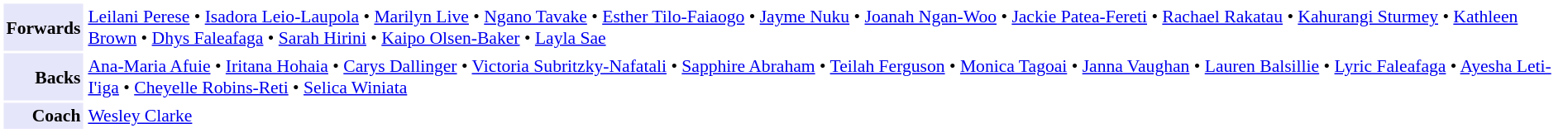<table cellpadding="2" style="border: 1px solid white; font-size:90%;">
<tr>
<td style="text-align:right;" bgcolor="lavender"><strong>Forwards</strong></td>
<td style="text-align:left;"><a href='#'>Leilani Perese</a> • <a href='#'>Isadora Leio-Laupola</a> • <a href='#'>Marilyn Live</a> • <a href='#'>Ngano Tavake</a> • <a href='#'>Esther Tilo-Faiaogo</a> • <a href='#'>Jayme Nuku</a> • <a href='#'>Joanah Ngan-Woo</a> • <a href='#'>Jackie Patea-Fereti</a> • <a href='#'>Rachael Rakatau</a> • <a href='#'>Kahurangi Sturmey</a> • <a href='#'>Kathleen Brown</a> • <a href='#'>Dhys Faleafaga</a> • <a href='#'>Sarah Hirini</a> • <a href='#'>Kaipo Olsen-Baker</a> • <a href='#'>Layla Sae</a></td>
</tr>
<tr>
<td style="text-align:right;" bgcolor="lavender"><strong>Backs</strong></td>
<td style="text-align:left;"><a href='#'>Ana-Maria Afuie</a> • <a href='#'>Iritana Hohaia</a> • <a href='#'>Carys Dallinger</a> • <a href='#'>Victoria Subritzky-Nafatali</a> • <a href='#'>Sapphire Abraham</a> • <a href='#'>Teilah Ferguson</a> • <a href='#'>Monica Tagoai</a> • <a href='#'>Janna Vaughan</a> • <a href='#'>Lauren Balsillie</a> • <a href='#'>Lyric Faleafaga</a> • <a href='#'>Ayesha Leti-I'iga</a> • <a href='#'>Cheyelle Robins-Reti</a> • <a href='#'>Selica Winiata</a></td>
</tr>
<tr>
<td style="text-align:right;" bgcolor="lavender"><strong>Coach</strong></td>
<td style="text-align:left;"><a href='#'>Wesley Clarke</a></td>
</tr>
</table>
